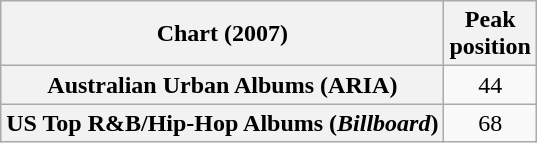<table class="wikitable sortable plainrowheaders" style="text-align:center">
<tr>
<th scope="col">Chart (2007)</th>
<th scope="col">Peak<br>position</th>
</tr>
<tr>
<th scope="row">Australian Urban Albums (ARIA)</th>
<td style="text-align:center;">44</td>
</tr>
<tr>
<th scope="row">US Top R&B/Hip-Hop Albums (<em>Billboard</em>)</th>
<td style="text-align:center;">68</td>
</tr>
</table>
